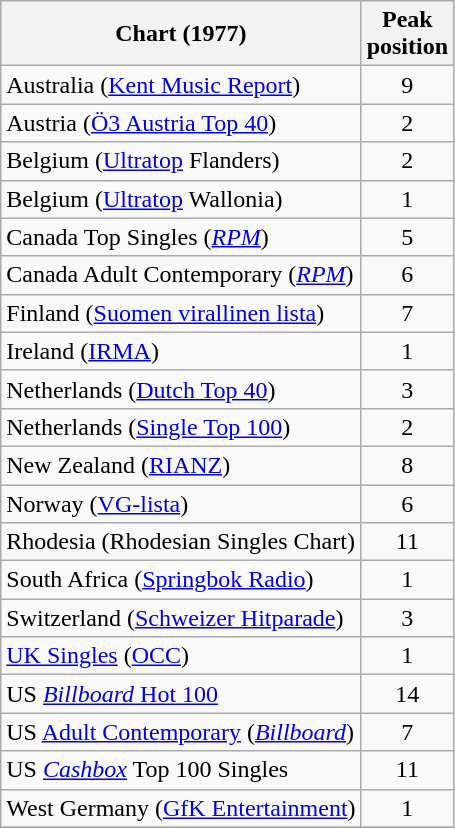<table class="wikitable sortable plainrowheaders">
<tr>
<th>Chart (1977)</th>
<th>Peak <br> position</th>
</tr>
<tr>
<td scope="row">Australia (<a href='#'>Kent Music Report</a>)</td>
<td style="text-align:center;">9</td>
</tr>
<tr>
<td align="left">Austria (<a href='#'>Ö3 Austria Top 40</a>)</td>
<td style="text-align:center;">2</td>
</tr>
<tr>
<td align="left">Belgium (<a href='#'>Ultratop</a> Flanders)</td>
<td style="text-align:center;">2</td>
</tr>
<tr>
<td align="left">Belgium (<a href='#'>Ultratop</a> Wallonia)</td>
<td style="text-align:center;">1</td>
</tr>
<tr>
<td align="left">Canada Top Singles (<em><a href='#'>RPM</a></em>)</td>
<td style="text-align:center;">5</td>
</tr>
<tr>
<td align="left">Canada Adult Contemporary (<em><a href='#'>RPM</a></em>)</td>
<td style="text-align:center;">6</td>
</tr>
<tr>
<td align="left">Finland (<a href='#'>Suomen virallinen lista</a>)</td>
<td style="text-align:center;">7</td>
</tr>
<tr>
<td align="left">Ireland (<a href='#'>IRMA</a>)</td>
<td style="text-align:center;">1</td>
</tr>
<tr>
<td align="left">Netherlands (<a href='#'>Dutch Top 40</a>)</td>
<td style="text-align:center;">3</td>
</tr>
<tr>
<td align="left">Netherlands (<a href='#'>Single Top 100</a>)</td>
<td style="text-align:center;">2</td>
</tr>
<tr>
<td align="left">New Zealand (<a href='#'>RIANZ</a>)</td>
<td style="text-align:center;">8</td>
</tr>
<tr>
<td align="left">Norway (<a href='#'>VG-lista</a>)</td>
<td style="text-align:center;">6</td>
</tr>
<tr>
<td align="left">Rhodesia (Rhodesian Singles Chart)</td>
<td style="text-align:center;">11</td>
</tr>
<tr>
<td align="left">South Africa (<a href='#'>Springbok Radio</a>)</td>
<td style="text-align:center;">1</td>
</tr>
<tr>
<td align="left">Switzerland (<a href='#'>Schweizer Hitparade</a>)</td>
<td style="text-align:center;">3</td>
</tr>
<tr>
<td align="left"><a href='#'>UK Singles</a> (<a href='#'>OCC</a>)</td>
<td style="text-align:center;">1</td>
</tr>
<tr>
<td align="left">US <a href='#'><em>Billboard</em> Hot 100</a></td>
<td style="text-align:center;">14</td>
</tr>
<tr>
<td align="left">US <a href='#'>Adult Contemporary</a> (<em><a href='#'>Billboard</a></em>)</td>
<td style="text-align:center;">7</td>
</tr>
<tr>
<td align="left">US <em><a href='#'>Cashbox</a></em> Top 100 Singles</td>
<td style="text-align:center;">11</td>
</tr>
<tr>
<td align="left">West Germany (<a href='#'>GfK Entertainment</a>)</td>
<td style="text-align:center;">1</td>
</tr>
<tr>
</tr>
</table>
